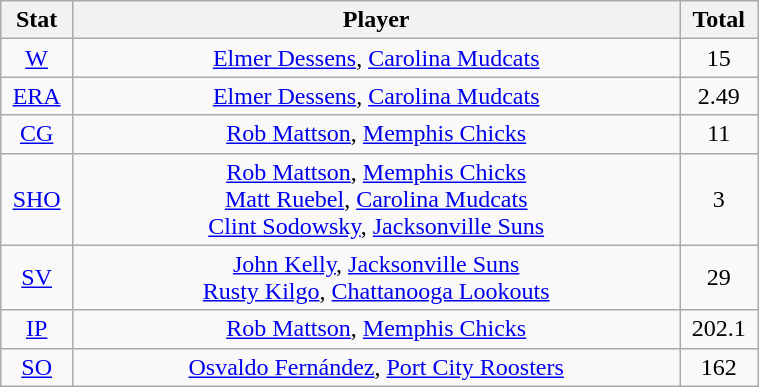<table class="wikitable" width="40%" style="text-align:center;">
<tr>
<th width="5%">Stat</th>
<th width="60%">Player</th>
<th width="5%">Total</th>
</tr>
<tr>
<td><a href='#'>W</a></td>
<td><a href='#'>Elmer Dessens</a>, <a href='#'>Carolina Mudcats</a></td>
<td>15</td>
</tr>
<tr>
<td><a href='#'>ERA</a></td>
<td><a href='#'>Elmer Dessens</a>, <a href='#'>Carolina Mudcats</a></td>
<td>2.49</td>
</tr>
<tr>
<td><a href='#'>CG</a></td>
<td><a href='#'>Rob Mattson</a>, <a href='#'>Memphis Chicks</a></td>
<td>11</td>
</tr>
<tr>
<td><a href='#'>SHO</a></td>
<td><a href='#'>Rob Mattson</a>, <a href='#'>Memphis Chicks</a> <br> <a href='#'>Matt Ruebel</a>, <a href='#'>Carolina Mudcats</a> <br> <a href='#'>Clint Sodowsky</a>, <a href='#'>Jacksonville Suns</a></td>
<td>3</td>
</tr>
<tr>
<td><a href='#'>SV</a></td>
<td><a href='#'>John Kelly</a>, <a href='#'>Jacksonville Suns</a> <br> <a href='#'>Rusty Kilgo</a>, <a href='#'>Chattanooga Lookouts</a></td>
<td>29</td>
</tr>
<tr>
<td><a href='#'>IP</a></td>
<td><a href='#'>Rob Mattson</a>, <a href='#'>Memphis Chicks</a></td>
<td>202.1</td>
</tr>
<tr>
<td><a href='#'>SO</a></td>
<td><a href='#'>Osvaldo Fernández</a>, <a href='#'>Port City Roosters</a></td>
<td>162</td>
</tr>
</table>
